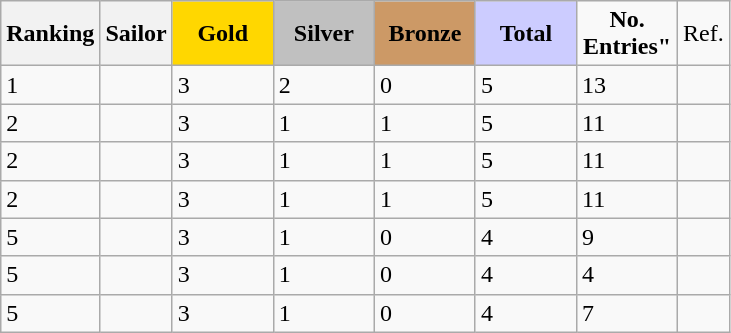<table class="wikitable sortable">
<tr>
<th align=center><strong>Ranking</strong></th>
<th align=center><strong>Sailor</strong></th>
<td style="background:gold; width:60px; text-align:center;"><strong>Gold</strong></td>
<td style="background:silver; width:60px; text-align:center;"><strong>Silver</strong></td>
<td style="background:#c96; width:60px; text-align:center;"><strong>Bronze</strong></td>
<td style="background:#ccf; width:60px; text-align:center;"><strong>Total</strong></td>
<td style="width:60px; text-align:center;"><strong>No. Entries"</strong></td>
<td>Ref.</td>
</tr>
<tr>
<td>1</td>
<td></td>
<td>3</td>
<td>2</td>
<td>0</td>
<td>5</td>
<td>13</td>
<td></td>
</tr>
<tr>
<td>2</td>
<td></td>
<td>3</td>
<td>1</td>
<td>1</td>
<td>5</td>
<td>11</td>
<td></td>
</tr>
<tr>
<td>2</td>
<td></td>
<td>3</td>
<td>1</td>
<td>1</td>
<td>5</td>
<td>11</td>
<td></td>
</tr>
<tr>
<td>2</td>
<td></td>
<td>3</td>
<td>1</td>
<td>1</td>
<td>5</td>
<td>11</td>
<td></td>
</tr>
<tr>
<td>5</td>
<td></td>
<td>3</td>
<td>1</td>
<td>0</td>
<td>4</td>
<td>9</td>
<td></td>
</tr>
<tr>
<td>5</td>
<td></td>
<td>3</td>
<td>1</td>
<td>0</td>
<td>4</td>
<td>4</td>
<td></td>
</tr>
<tr>
<td>5</td>
<td></td>
<td>3</td>
<td>1</td>
<td>0</td>
<td>4</td>
<td>7</td>
<td></td>
</tr>
</table>
